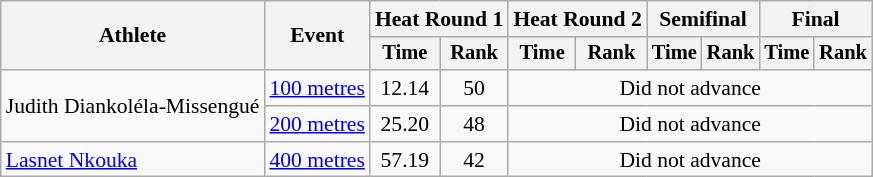<table class=wikitable style="font-size:90%; text-align:center">
<tr>
<th rowspan=2>Athlete</th>
<th rowspan=2>Event</th>
<th colspan=2>Heat Round 1</th>
<th colspan=2>Heat Round 2</th>
<th colspan=2>Semifinal</th>
<th colspan=2>Final</th>
</tr>
<tr style=font-size:95%>
<th>Time</th>
<th>Rank</th>
<th>Time</th>
<th>Rank</th>
<th>Time</th>
<th>Rank</th>
<th>Time</th>
<th>Rank</th>
</tr>
<tr align=center>
<td align=left rowspan=2>Judith Diankoléla-Missengué</td>
<td align=left><a href='#'>100 metres</a></td>
<td>12.14</td>
<td>50</td>
<td colspan=6>Did not advance</td>
</tr>
<tr align=center>
<td align=left><a href='#'>200 metres</a></td>
<td>25.20</td>
<td>48</td>
<td colspan=6>Did not advance</td>
</tr>
<tr align=center>
<td align=left><a href='#'>Lasnet Nkouka</a></td>
<td align=left><a href='#'>400 metres</a></td>
<td>57.19</td>
<td>42</td>
<td colspan=6>Did not advance</td>
</tr>
</table>
